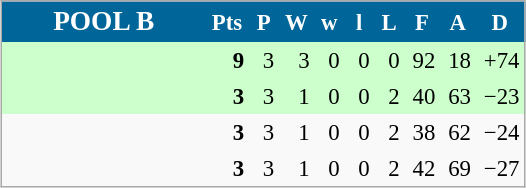<table align=center cellpadding="3" cellspacing="0" style="background: #f9f9f9; border: 1px #aaa solid; border-collapse: collapse; font-size: 95%;" width=350>
<tr bgcolor=#006699 style="color:white;">
<th width=34% style=font-size:120%><strong>POOL B</strong></th>
<th width=5%>Pts</th>
<th width=5%>P</th>
<th width=5%>W</th>
<th width=5%>w</th>
<th width=5%>l</th>
<th width=5%>L</th>
<th width=5%>F</th>
<th width=5%>A</th>
<th width=5%>D</th>
</tr>
<tr align=right bgcolor="#ccffcc">
<td align=left></td>
<td><strong>9</strong></td>
<td>3</td>
<td>3</td>
<td>0</td>
<td>0</td>
<td>0</td>
<td>92</td>
<td>18</td>
<td>+74</td>
</tr>
<tr align=right bgcolor="#ccffcc">
<td align=left></td>
<td><strong>3</strong></td>
<td>3</td>
<td>1</td>
<td>0</td>
<td>0</td>
<td>2</td>
<td>40</td>
<td>63</td>
<td>−23</td>
</tr>
<tr align=right>
<td align=left></td>
<td><strong>3</strong></td>
<td>3</td>
<td>1</td>
<td>0</td>
<td>0</td>
<td>2</td>
<td>38</td>
<td>62</td>
<td>−24</td>
</tr>
<tr align=right>
<td align=left></td>
<td><strong>3</strong></td>
<td>3</td>
<td>1</td>
<td>0</td>
<td>0</td>
<td>2</td>
<td>42</td>
<td>69</td>
<td>−27</td>
</tr>
</table>
